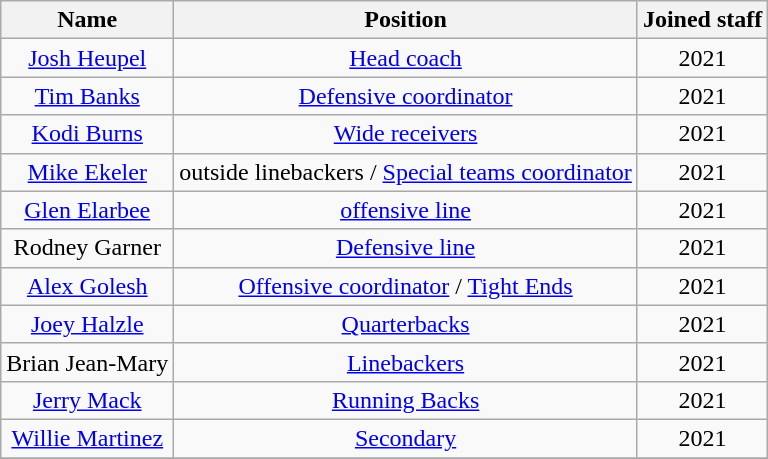<table class="wikitable">
<tr>
<th>Name</th>
<th>Position</th>
<th>Joined staff</th>
</tr>
<tr align="center">
<td><a href='#'>Josh Heupel</a></td>
<td><a href='#'>Head coach</a></td>
<td>2021</td>
</tr>
<tr align="center">
<td><a href='#'>Tim Banks</a></td>
<td><a href='#'>Defensive coordinator</a></td>
<td>2021</td>
</tr>
<tr align="center">
<td><a href='#'>Kodi Burns</a></td>
<td><a href='#'>Wide receivers</a></td>
<td>2021</td>
</tr>
<tr align="center">
<td><a href='#'>Mike Ekeler</a></td>
<td>outside linebackers / <a href='#'>Special teams coordinator</a></td>
<td>2021</td>
</tr>
<tr align="center">
<td><a href='#'>Glen Elarbee</a></td>
<td><a href='#'>offensive line</a></td>
<td>2021</td>
</tr>
<tr align="center">
<td>Rodney Garner</td>
<td><a href='#'>Defensive line</a></td>
<td>2021</td>
</tr>
<tr align="center">
<td><a href='#'>Alex Golesh</a></td>
<td><a href='#'>Offensive coordinator</a> / <a href='#'>Tight Ends</a></td>
<td>2021</td>
</tr>
<tr align="center">
<td><a href='#'>Joey Halzle</a></td>
<td><a href='#'>Quarterbacks</a></td>
<td>2021</td>
</tr>
<tr align="center">
<td>Brian Jean-Mary</td>
<td><a href='#'>Linebackers</a></td>
<td>2021</td>
</tr>
<tr align="center">
<td><a href='#'>Jerry Mack</a></td>
<td><a href='#'>Running Backs</a></td>
<td>2021</td>
</tr>
<tr align="center">
<td><a href='#'>Willie Martinez</a></td>
<td><a href='#'>Secondary</a></td>
<td>2021</td>
</tr>
<tr align="center">
</tr>
</table>
